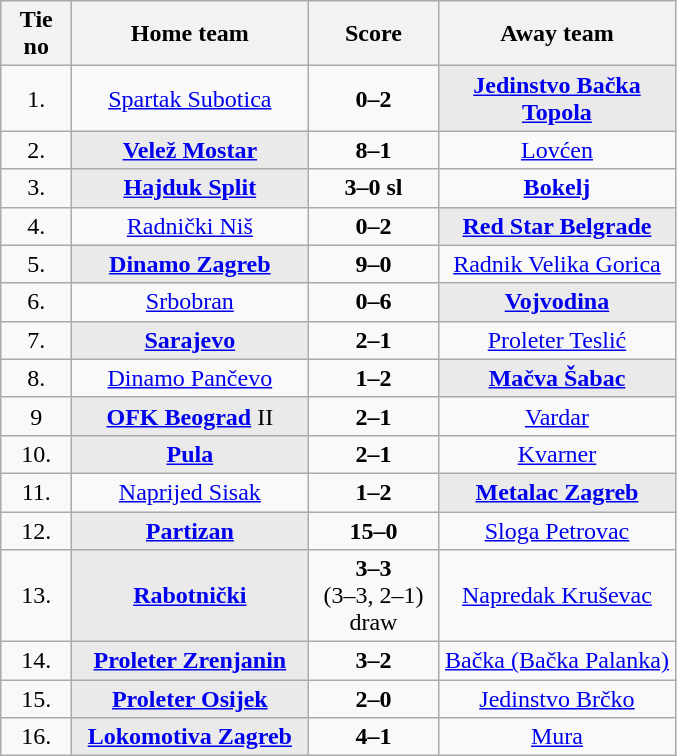<table class="wikitable">
<tr style="text-align:center">
<th width=40>Tie no</th>
<th width=150>Home team</th>
<th width=80>Score</th>
<th width=150>Away team</th>
</tr>
<tr align=center>
<td>1.</td>
<td><a href='#'>Spartak Subotica</a></td>
<td><strong>0–2</strong></td>
<td style="background:#eaeaea;"><strong><a href='#'>Jedinstvo Bačka Topola</a></strong></td>
</tr>
<tr align=center>
<td>2.</td>
<td style="background:#eaeaea"><strong><a href='#'>Velež Mostar</a></strong></td>
<td><strong>8–1</strong></td>
<td><a href='#'>Lovćen</a></td>
</tr>
<tr align=center>
<td>3.</td>
<td style="background:#eaeaea"><strong><a href='#'>Hajduk Split</a></strong></td>
<td><strong>3–0 sl</strong></td>
<td><strong><a href='#'>Bokelj</a></strong></td>
</tr>
<tr align=center>
<td>4.</td>
<td><a href='#'>Radnički Niš</a></td>
<td><strong>0–2</strong></td>
<td style="background:#eaeaea;"><strong><a href='#'>Red Star Belgrade</a></strong></td>
</tr>
<tr align=center>
<td>5.</td>
<td style="background:#eaeaea"><strong><a href='#'>Dinamo Zagreb</a></strong></td>
<td><strong>9–0</strong></td>
<td><a href='#'>Radnik Velika Gorica</a></td>
</tr>
<tr align=center>
<td>6.</td>
<td><a href='#'>Srbobran</a></td>
<td><strong>0–6</strong></td>
<td style="background:#eaeaea;"><strong><a href='#'>Vojvodina</a></strong></td>
</tr>
<tr align=center>
<td>7.</td>
<td style="background:#eaeaea"><strong><a href='#'>Sarajevo</a></strong></td>
<td><strong>2–1</strong></td>
<td><a href='#'>Proleter Teslić</a></td>
</tr>
<tr align=center>
<td>8.</td>
<td><a href='#'>Dinamo Pančevo</a></td>
<td><strong>1–2</strong></td>
<td style="background:#eaeaea;"><strong><a href='#'>Mačva Šabac</a></strong></td>
</tr>
<tr align=center>
<td>9</td>
<td style="background:#eaeaea"><strong><a href='#'>OFK Beograd</a></strong> II</td>
<td><strong>2–1</strong></td>
<td><a href='#'>Vardar</a></td>
</tr>
<tr align=center>
<td>10.</td>
<td style="background:#eaeaea"><strong><a href='#'>Pula</a></strong></td>
<td><strong>2–1</strong></td>
<td><a href='#'>Kvarner</a></td>
</tr>
<tr align=center>
<td>11.</td>
<td><a href='#'>Naprijed Sisak</a></td>
<td><strong>1–2</strong></td>
<td style="background:#eaeaea;"><strong><a href='#'>Metalac Zagreb</a></strong></td>
</tr>
<tr align=center>
<td>12.</td>
<td style="background:#eaeaea"><strong><a href='#'>Partizan</a></strong></td>
<td><strong>15–0</strong></td>
<td><a href='#'>Sloga Petrovac</a></td>
</tr>
<tr align=center>
<td>13.</td>
<td style="background:#eaeaea"><strong><a href='#'>Rabotnički</a></strong></td>
<td><strong>3–3</strong><br> (3–3, 2–1) draw</td>
<td><a href='#'>Napredak Kruševac</a></td>
</tr>
<tr align=center>
<td>14.</td>
<td style="background:#eaeaea"><strong><a href='#'>Proleter Zrenjanin</a></strong></td>
<td><strong>3–2</strong></td>
<td><a href='#'>Bačka (Bačka Palanka)</a></td>
</tr>
<tr align=center>
<td>15.</td>
<td style="background:#eaeaea"><strong><a href='#'>Proleter Osijek</a></strong></td>
<td><strong>2–0</strong></td>
<td><a href='#'>Jedinstvo Brčko</a></td>
</tr>
<tr align=center>
<td>16.</td>
<td style="background:#eaeaea"><strong><a href='#'>Lokomotiva Zagreb</a></strong></td>
<td><strong>4–1</strong></td>
<td><a href='#'>Mura</a></td>
</tr>
</table>
